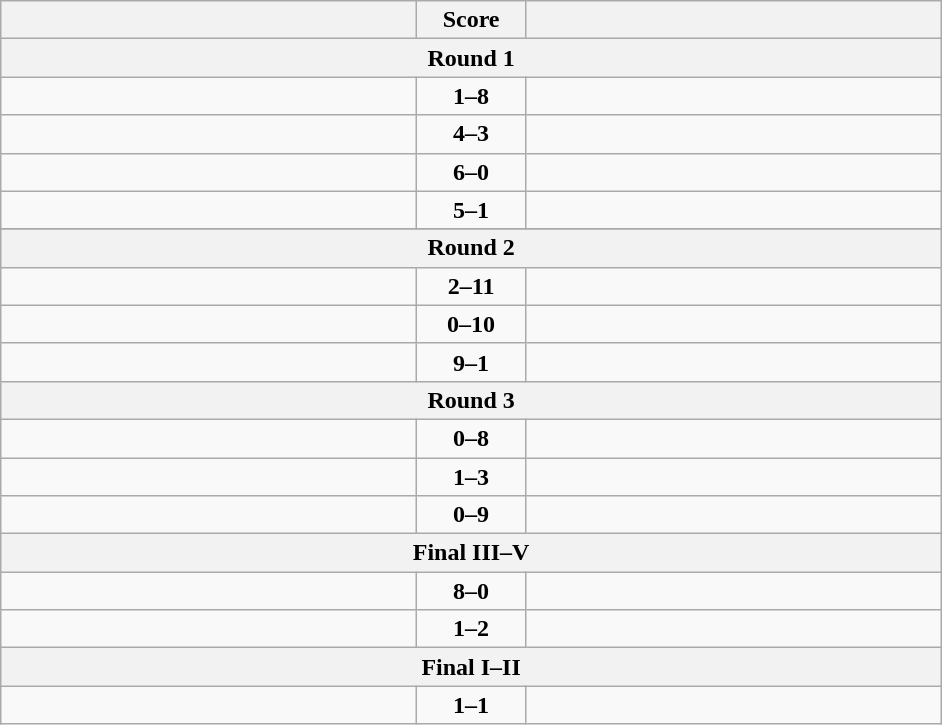<table class="wikitable" style="text-align: left;">
<tr>
<th align="right" width="270"></th>
<th width="65">Score</th>
<th align="left" width="270"></th>
</tr>
<tr>
<th colspan="3">Round 1</th>
</tr>
<tr>
<td></td>
<td align=center><strong>1–8</strong></td>
<td><strong></strong></td>
</tr>
<tr>
<td><strong></strong></td>
<td align=center><strong>4–3</strong></td>
<td></td>
</tr>
<tr>
<td><strong></strong></td>
<td align=center><strong>6–0</strong></td>
<td></td>
</tr>
<tr>
<td><strong></strong></td>
<td align=center><strong>5–1</strong></td>
<td></td>
</tr>
<tr>
</tr>
<tr>
<th colspan="3">Round 2</th>
</tr>
<tr>
<td></td>
<td align=center><strong>2–11</strong></td>
<td><strong></strong></td>
</tr>
<tr>
<td></td>
<td align=center><strong>0–10</strong></td>
<td><strong></strong></td>
</tr>
<tr>
<td><strong></strong></td>
<td align=center><strong>9–1</strong></td>
<td></td>
</tr>
<tr>
<th colspan="3">Round 3</th>
</tr>
<tr>
<td></td>
<td align=center><strong>0–8</strong></td>
<td><strong></strong></td>
</tr>
<tr>
<td></td>
<td align=center><strong>1–3</strong></td>
<td><strong></strong></td>
</tr>
<tr>
<td></td>
<td align=center><strong>0–9</strong></td>
<td><strong></strong></td>
</tr>
<tr>
<th colspan="3">Final III–V</th>
</tr>
<tr>
<td><strong></strong></td>
<td align=center><strong>8–0</strong></td>
<td></td>
</tr>
<tr>
<td></td>
<td align=center><strong>1–2</strong></td>
<td><strong></strong></td>
</tr>
<tr>
<th colspan="3">Final I–II</th>
</tr>
<tr>
<td></td>
<td align=center><strong>1–1</strong></td>
<td><strong></strong></td>
</tr>
</table>
